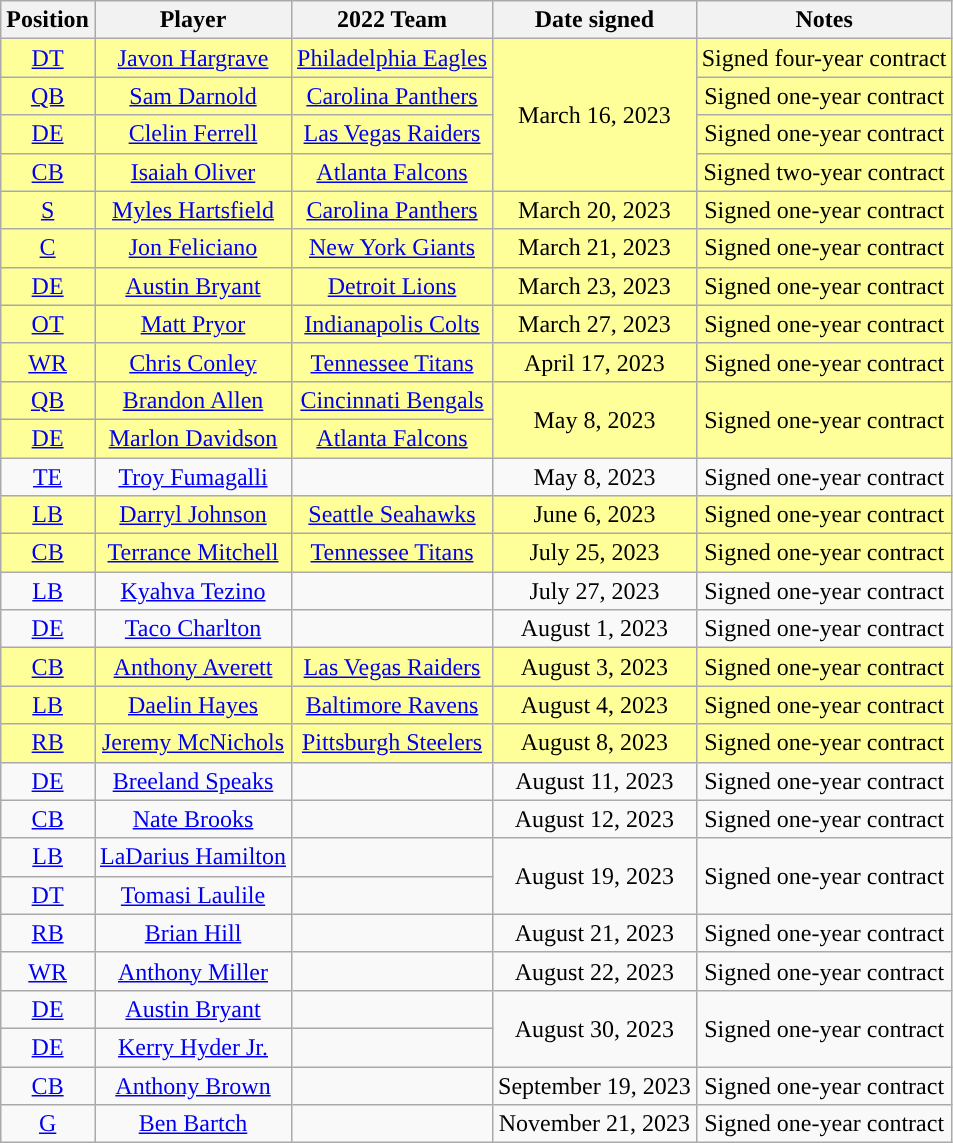<table class="sortable wikitable" style="text-align:center">
<tr>
<th>Position</th>
<th>Player</th>
<th>2022 Team</th>
<th>Date signed</th>
<th>Notes</th>
</tr>
<tr style="background:#ff9">
<td><a href='#'>DT</a></td>
<td><a href='#'>Javon Hargrave</a></td>
<td><a href='#'>Philadelphia Eagles</a></td>
<td rowspan="4">March 16, 2023</td>
<td>Signed four-year contract</td>
</tr>
<tr style="background:#ff9">
<td><a href='#'>QB</a></td>
<td><a href='#'>Sam Darnold</a></td>
<td><a href='#'>Carolina Panthers</a></td>
<td>Signed one-year contract</td>
</tr>
<tr style="background:#ff9">
<td><a href='#'>DE</a></td>
<td><a href='#'>Clelin Ferrell</a></td>
<td><a href='#'>Las Vegas Raiders</a></td>
<td>Signed one-year contract</td>
</tr>
<tr style="background:#ff9">
<td><a href='#'>CB</a></td>
<td><a href='#'>Isaiah Oliver</a></td>
<td><a href='#'>Atlanta Falcons</a></td>
<td>Signed two-year contract</td>
</tr>
<tr style="background:#ff9">
<td><a href='#'>S</a></td>
<td><a href='#'>Myles Hartsfield</a></td>
<td><a href='#'>Carolina Panthers</a></td>
<td>March 20, 2023</td>
<td>Signed one-year contract</td>
</tr>
<tr style="background:#ff9">
<td><a href='#'>C</a></td>
<td><a href='#'>Jon Feliciano</a></td>
<td><a href='#'>New York Giants</a></td>
<td>March 21, 2023</td>
<td>Signed one-year contract</td>
</tr>
<tr style="background:#ff9">
<td><a href='#'>DE</a></td>
<td><a href='#'>Austin Bryant</a></td>
<td><a href='#'>Detroit Lions</a></td>
<td>March 23, 2023</td>
<td>Signed one-year contract</td>
</tr>
<tr style="background:#ff9">
<td><a href='#'>OT</a></td>
<td><a href='#'>Matt Pryor</a></td>
<td><a href='#'>Indianapolis Colts</a></td>
<td>March 27, 2023</td>
<td>Signed one-year contract</td>
</tr>
<tr style="background:#ff9">
<td><a href='#'>WR</a></td>
<td><a href='#'>Chris Conley</a></td>
<td><a href='#'>Tennessee Titans</a></td>
<td>April 17, 2023</td>
<td>Signed one-year contract</td>
</tr>
<tr style="background:#ff9">
<td><a href='#'>QB</a></td>
<td><a href='#'>Brandon Allen</a></td>
<td><a href='#'>Cincinnati Bengals</a></td>
<td rowspan="2">May 8, 2023</td>
<td rowspan="2">Signed one-year contract</td>
</tr>
<tr style="background:#ff9">
<td><a href='#'>DE</a></td>
<td><a href='#'>Marlon Davidson</a></td>
<td><a href='#'>Atlanta Falcons</a></td>
</tr>
<tr>
<td><a href='#'>TE</a></td>
<td><a href='#'>Troy Fumagalli</a></td>
<td></td>
<td>May 8, 2023</td>
<td>Signed one-year contract</td>
</tr>
<tr style="background:#ff9">
<td><a href='#'>LB</a></td>
<td><a href='#'>Darryl Johnson</a></td>
<td><a href='#'>Seattle Seahawks</a></td>
<td>June 6, 2023</td>
<td>Signed one-year contract</td>
</tr>
<tr style="background:#ff9">
<td><a href='#'>CB</a></td>
<td><a href='#'>Terrance Mitchell</a></td>
<td><a href='#'>Tennessee Titans</a></td>
<td>July 25, 2023</td>
<td>Signed one-year contract</td>
</tr>
<tr>
<td><a href='#'>LB</a></td>
<td><a href='#'>Kyahva Tezino</a></td>
<td></td>
<td>July 27, 2023</td>
<td>Signed one-year contract</td>
</tr>
<tr>
<td><a href='#'>DE</a></td>
<td><a href='#'>Taco Charlton</a></td>
<td></td>
<td>August 1, 2023</td>
<td>Signed one-year contract</td>
</tr>
<tr style="background:#ff9">
<td><a href='#'>CB</a></td>
<td><a href='#'>Anthony Averett</a></td>
<td><a href='#'>Las Vegas Raiders</a></td>
<td>August 3, 2023</td>
<td>Signed one-year contract</td>
</tr>
<tr style="background:#ff9">
<td><a href='#'>LB</a></td>
<td><a href='#'>Daelin Hayes</a></td>
<td><a href='#'>Baltimore Ravens</a></td>
<td>August 4, 2023</td>
<td>Signed one-year contract</td>
</tr>
<tr style="background:#ff9">
<td><a href='#'>RB</a></td>
<td><a href='#'>Jeremy McNichols</a></td>
<td><a href='#'>Pittsburgh Steelers</a></td>
<td>August 8, 2023</td>
<td>Signed one-year contract</td>
</tr>
<tr>
<td><a href='#'>DE</a></td>
<td><a href='#'>Breeland Speaks</a></td>
<td></td>
<td>August 11, 2023</td>
<td>Signed one-year contract</td>
</tr>
<tr>
<td><a href='#'>CB</a></td>
<td><a href='#'>Nate Brooks</a></td>
<td></td>
<td>August 12, 2023</td>
<td>Signed one-year contract</td>
</tr>
<tr>
<td><a href='#'>LB</a></td>
<td><a href='#'>LaDarius Hamilton</a></td>
<td></td>
<td rowspan=2>August 19, 2023</td>
<td rowspan=2>Signed one-year contract</td>
</tr>
<tr>
<td><a href='#'>DT</a></td>
<td><a href='#'>Tomasi Laulile</a></td>
<td></td>
</tr>
<tr>
<td><a href='#'>RB</a></td>
<td><a href='#'>Brian Hill</a></td>
<td></td>
<td>August 21, 2023</td>
<td>Signed one-year contract</td>
</tr>
<tr>
<td><a href='#'>WR</a></td>
<td><a href='#'>Anthony Miller</a></td>
<td></td>
<td>August 22, 2023</td>
<td>Signed one-year contract</td>
</tr>
<tr>
<td><a href='#'>DE</a></td>
<td><a href='#'>Austin Bryant</a></td>
<td></td>
<td rowspan=2>August 30, 2023</td>
<td rowspan=2>Signed one-year contract</td>
</tr>
<tr>
<td><a href='#'>DE</a></td>
<td><a href='#'>Kerry Hyder Jr.</a></td>
<td></td>
</tr>
<tr>
<td><a href='#'>CB</a></td>
<td><a href='#'>Anthony Brown</a></td>
<td></td>
<td>September 19, 2023</td>
<td>Signed one-year contract</td>
</tr>
<tr>
<td><a href='#'>G</a></td>
<td><a href='#'>Ben Bartch</a></td>
<td></td>
<td>November 21, 2023</td>
<td>Signed one-year contract</td>
</tr>
</table>
